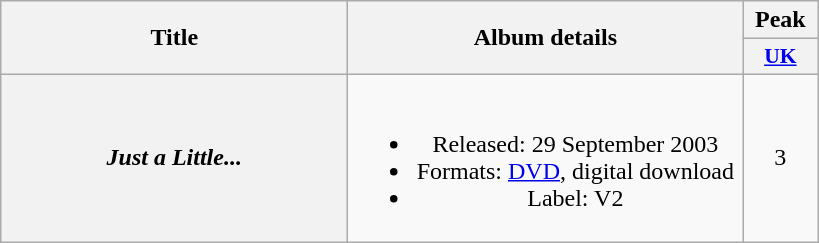<table class="wikitable plainrowheaders" style="text-align:center;" border="1">
<tr>
<th scope="col" rowspan="2" style="width:14em;">Title</th>
<th scope="col" rowspan="2" style="width:16em;">Album details</th>
<th scope="col" colspan="1">Peak</th>
</tr>
<tr>
<th scope="col" style="width:3em;font-size:90%;"><a href='#'>UK</a><br></th>
</tr>
<tr>
<th scope="row"><em>Just a Little...</em></th>
<td><br><ul><li>Released: 29 September 2003</li><li>Formats: <a href='#'>DVD</a>, digital download</li><li>Label: V2</li></ul></td>
<td>3</td>
</tr>
</table>
